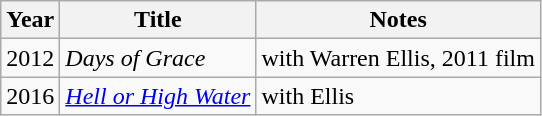<table class="wikitable">
<tr>
<th>Year</th>
<th>Title</th>
<th>Notes</th>
</tr>
<tr>
<td>2012</td>
<td><em>Days of Grace</em></td>
<td>with Warren Ellis, 2011 film</td>
</tr>
<tr>
<td>2016</td>
<td><em><a href='#'>Hell or High Water</a></em></td>
<td>with Ellis</td>
</tr>
</table>
